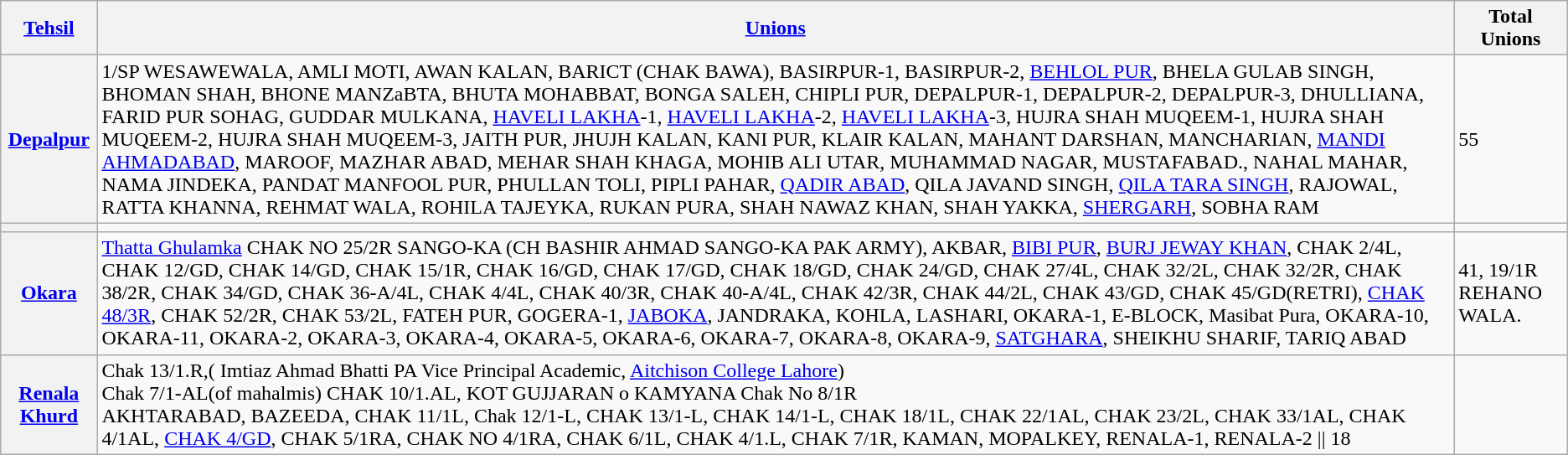<table class="wikitable">
<tr>
<th><a href='#'>Tehsil</a></th>
<th><a href='#'>Unions</a></th>
<th>Total Unions</th>
</tr>
<tr>
<th><a href='#'>Depalpur</a></th>
<td>1/SP WESAWEWALA, AMLI MOTI, AWAN KALAN, BARICT (CHAK BAWA), BASIRPUR-1, BASIRPUR-2, <a href='#'>BEHLOL PUR</a>, BHELA GULAB SINGH, BHOMAN SHAH, BHONE MANZaBTA, BHUTA MOHABBAT, BONGA SALEH, CHIPLI PUR, DEPALPUR-1, DEPALPUR-2, DEPALPUR-3, DHULLIANA, FARID PUR SOHAG, GUDDAR MULKANA, <a href='#'>HAVELI LAKHA</a>-1, <a href='#'>HAVELI LAKHA</a>-2, <a href='#'>HAVELI LAKHA</a>-3, HUJRA SHAH MUQEEM-1, HUJRA SHAH MUQEEM-2, HUJRA SHAH MUQEEM-3, JAITH PUR, JHUJH KALAN, KANI PUR, KLAIR KALAN, MAHANT DARSHAN, MANCHARIAN, <a href='#'>MANDI AHMADABAD</a>, MAROOF, MAZHAR ABAD, MEHAR SHAH KHAGA, MOHIB ALI UTAR, MUHAMMAD NAGAR, MUSTAFABAD., NAHAL MAHAR, NAMA JINDEKA, PANDAT MANFOOL PUR, PHULLAN TOLI, PIPLI PAHAR, <a href='#'>QADIR ABAD</a>, QILA JAVAND SINGH, <a href='#'>QILA TARA SINGH</a>, RAJOWAL, RATTA KHANNA, REHMAT WALA, ROHILA TAJEYKA, RUKAN PURA, SHAH NAWAZ KHAN, SHAH YAKKA, <a href='#'>SHERGARH</a>, SOBHA RAM</td>
<td>55</td>
</tr>
<tr>
<th></th>
<td></td>
<td></td>
</tr>
<tr>
<th><a href='#'>Okara</a></th>
<td><a href='#'>Thatta Ghulamka</a> CHAK NO 25/2R SANGO-KA (CH BASHIR AHMAD SANGO-KA PAK ARMY), AKBAR, <a href='#'>BIBI PUR</a>, <a href='#'>BURJ JEWAY KHAN</a>, CHAK 2/4L, CHAK 12/GD, CHAK 14/GD, CHAK 15/1R, CHAK 16/GD, CHAK 17/GD, CHAK 18/GD, CHAK 24/GD, CHAK 27/4L, CHAK 32/2L, CHAK 32/2R, CHAK 38/2R, CHAK 34/GD, CHAK 36-A/4L, CHAK 4/4L, CHAK 40/3R, CHAK 40-A/4L, CHAK 42/3R, CHAK 44/2L, CHAK 43/GD, CHAK 45/GD(RETRI), <a href='#'>CHAK 48/3R</a>, CHAK 52/2R, CHAK 53/2L, FATEH PUR, GOGERA-1, <a href='#'>JABOKA</a>, JANDRAKA, KOHLA, LASHARI, OKARA-1, E-BLOCK, Masibat Pura, OKARA-10, OKARA-11, OKARA-2, OKARA-3, OKARA-4, OKARA-5, OKARA-6, OKARA-7, OKARA-8, OKARA-9, <a href='#'>SATGHARA</a>, SHEIKHU SHARIF, TARIQ ABAD</td>
<td>41, 19/1R REHANO WALA.</td>
</tr>
<tr>
<th><a href='#'>Renala Khurd</a></th>
<td>Chak 13/1.R,( Imtiaz Ahmad Bhatti PA Vice Principal Academic, <a href='#'>Aitchison College Lahore</a>)<br>Chak 7/1-AL(of mahalmis) CHAK 10/1.AL, KOT GUJJARAN o KAMYANA Chak No 8/1R<br>AKHTARABAD, BAZEEDA, CHAK 11/1L, Chak 12/1-L, CHAK 13/1-L, CHAK 14/1-L, CHAK 18/1L, CHAK 22/1AL, CHAK 23/2L, CHAK 33/1AL, CHAK 4/1AL, <a href='#'>CHAK 4/GD</a>, CHAK 5/1RA, CHAK NO 4/1RA, CHAK 6/1L, CHAK 4/1.L, CHAK 7/1R, KAMAN, MOPALKEY, RENALA-1, RENALA-2 || 18</td>
</tr>
</table>
